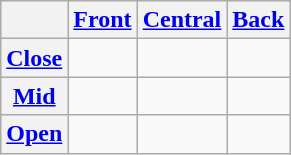<table class="wikitable" style="text-align:center;">
<tr>
<th></th>
<th><a href='#'>Front</a></th>
<th><a href='#'>Central</a></th>
<th><a href='#'>Back</a></th>
</tr>
<tr>
<th><a href='#'>Close</a></th>
<td></td>
<td></td>
<td> </td>
</tr>
<tr>
<th><a href='#'>Mid</a></th>
<td></td>
<td></td>
<td> </td>
</tr>
<tr>
<th><a href='#'>Open</a></th>
<td></td>
<td></td>
<td></td>
</tr>
</table>
